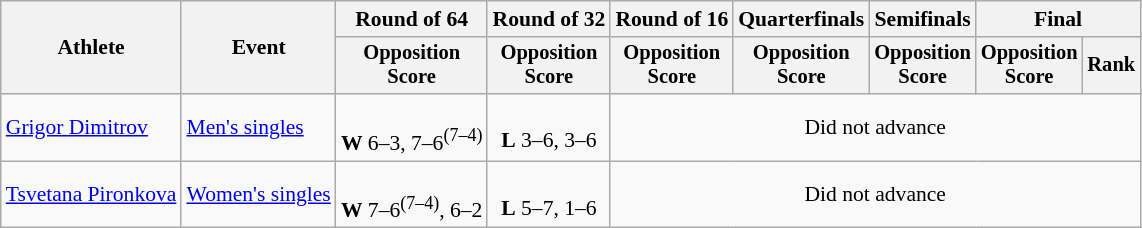<table class=wikitable style="font-size:90%">
<tr>
<th rowspan="2">Athlete</th>
<th rowspan="2">Event</th>
<th>Round of 64</th>
<th>Round of 32</th>
<th>Round of 16</th>
<th>Quarterfinals</th>
<th>Semifinals</th>
<th colspan=2>Final</th>
</tr>
<tr style="font-size:95%">
<th>Opposition<br>Score</th>
<th>Opposition<br>Score</th>
<th>Opposition<br>Score</th>
<th>Opposition<br>Score</th>
<th>Opposition<br>Score</th>
<th>Opposition<br>Score</th>
<th>Rank</th>
</tr>
<tr align=center>
<td align=left><a href='#'>Grigor Dimitrov</a></td>
<td align=left><a href='#'>Men's singles</a></td>
<td><br><strong>W</strong> 6–3, 7–6<sup>(7–4)</sup></td>
<td><br><strong>L</strong> 3–6, 3–6</td>
<td colspan=5>Did not advance</td>
</tr>
<tr align=center>
<td align=left><a href='#'>Tsvetana Pironkova</a></td>
<td align=left><a href='#'>Women's singles</a></td>
<td><br><strong>W</strong> 7–6<sup>(7–4)</sup>, 6–2</td>
<td><br><strong>L</strong> 5–7, 1–6</td>
<td colspan=5>Did not advance</td>
</tr>
</table>
